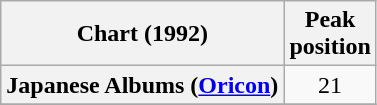<table class="wikitable sortable plainrowheaders" style="text-align:center">
<tr>
<th>Chart (1992)</th>
<th>Peak<br>position</th>
</tr>
<tr>
<th scope="row">Japanese Albums (<a href='#'>Oricon</a>)</th>
<td align="center">21</td>
</tr>
<tr>
</tr>
</table>
